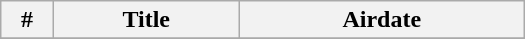<table class="wikitable plainrowheaders" width="350">
<tr>
<th width="10%">#</th>
<th>Title</th>
<th>Airdate</th>
</tr>
<tr>
</tr>
</table>
